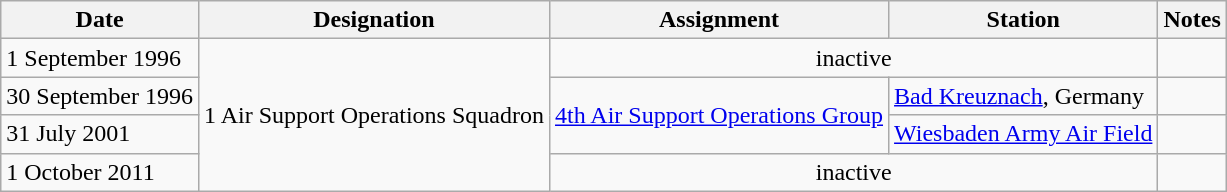<table class="wikitable">
<tr>
<th>Date</th>
<th>Designation</th>
<th>Assignment</th>
<th>Station</th>
<th>Notes</th>
</tr>
<tr>
<td>1 September 1996</td>
<td rowspan=4>1 Air Support Operations Squadron</td>
<td colspan=2 align=center>inactive</td>
<td></td>
</tr>
<tr>
<td>30 September 1996</td>
<td rowspan=2><a href='#'>4th Air Support Operations Group</a></td>
<td><a href='#'>Bad Kreuznach</a>, Germany</td>
<td></td>
</tr>
<tr>
<td>31 July 2001</td>
<td><a href='#'>Wiesbaden Army Air Field</a></td>
<td></td>
</tr>
<tr>
<td>1 October 2011</td>
<td colspan=2 align=center>inactive</td>
<td></td>
</tr>
</table>
